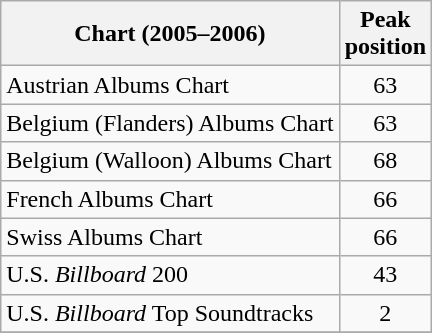<table class="wikitable sortable">
<tr>
<th align="left">Chart (2005–2006)</th>
<th align="center">Peak<br>position</th>
</tr>
<tr>
<td align="left">Austrian Albums Chart</td>
<td align="center">63</td>
</tr>
<tr>
<td align="left">Belgium (Flanders) Albums Chart</td>
<td align="center">63</td>
</tr>
<tr>
<td align="left">Belgium (Walloon) Albums Chart</td>
<td align="center">68</td>
</tr>
<tr>
<td align="left">French Albums Chart</td>
<td align="center">66</td>
</tr>
<tr>
<td align="left">Swiss Albums Chart</td>
<td align="center">66</td>
</tr>
<tr>
<td align="left">U.S. <em>Billboard</em> 200</td>
<td align="center">43</td>
</tr>
<tr>
<td align="left">U.S. <em>Billboard</em> Top Soundtracks</td>
<td align="center">2</td>
</tr>
<tr>
</tr>
</table>
